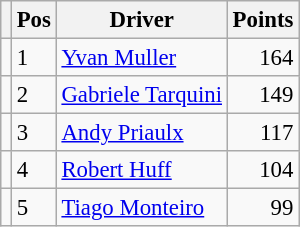<table class="wikitable" style="font-size: 95%;">
<tr>
<th></th>
<th>Pos</th>
<th>Driver</th>
<th>Points</th>
</tr>
<tr>
<td align="left"></td>
<td>1</td>
<td> <a href='#'>Yvan Muller</a></td>
<td align="right">164</td>
</tr>
<tr>
<td align="left"></td>
<td>2</td>
<td> <a href='#'>Gabriele Tarquini</a></td>
<td align="right">149</td>
</tr>
<tr>
<td align="left"></td>
<td>3</td>
<td> <a href='#'>Andy Priaulx</a></td>
<td align="right">117</td>
</tr>
<tr>
<td align="left"></td>
<td>4</td>
<td> <a href='#'>Robert Huff</a></td>
<td align="right">104</td>
</tr>
<tr>
<td align="left"></td>
<td>5</td>
<td> <a href='#'>Tiago Monteiro</a></td>
<td align="right">99</td>
</tr>
</table>
